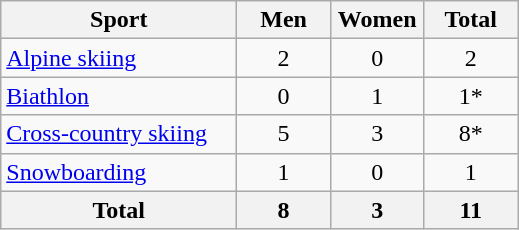<table class="wikitable sortable" style=text-align:center>
<tr>
<th width=150>Sport</th>
<th width=55>Men</th>
<th width=55>Women</th>
<th width=55>Total</th>
</tr>
<tr>
<td align=left><a href='#'>Alpine skiing</a></td>
<td>2</td>
<td>0</td>
<td>2</td>
</tr>
<tr>
<td align=left><a href='#'>Biathlon</a></td>
<td>0</td>
<td>1</td>
<td>1*</td>
</tr>
<tr>
<td align=left><a href='#'>Cross-country skiing</a></td>
<td>5</td>
<td>3</td>
<td>8*</td>
</tr>
<tr>
<td align=left><a href='#'>Snowboarding</a></td>
<td>1</td>
<td>0</td>
<td>1</td>
</tr>
<tr>
<th>Total</th>
<th>8</th>
<th>3</th>
<th>11</th>
</tr>
</table>
